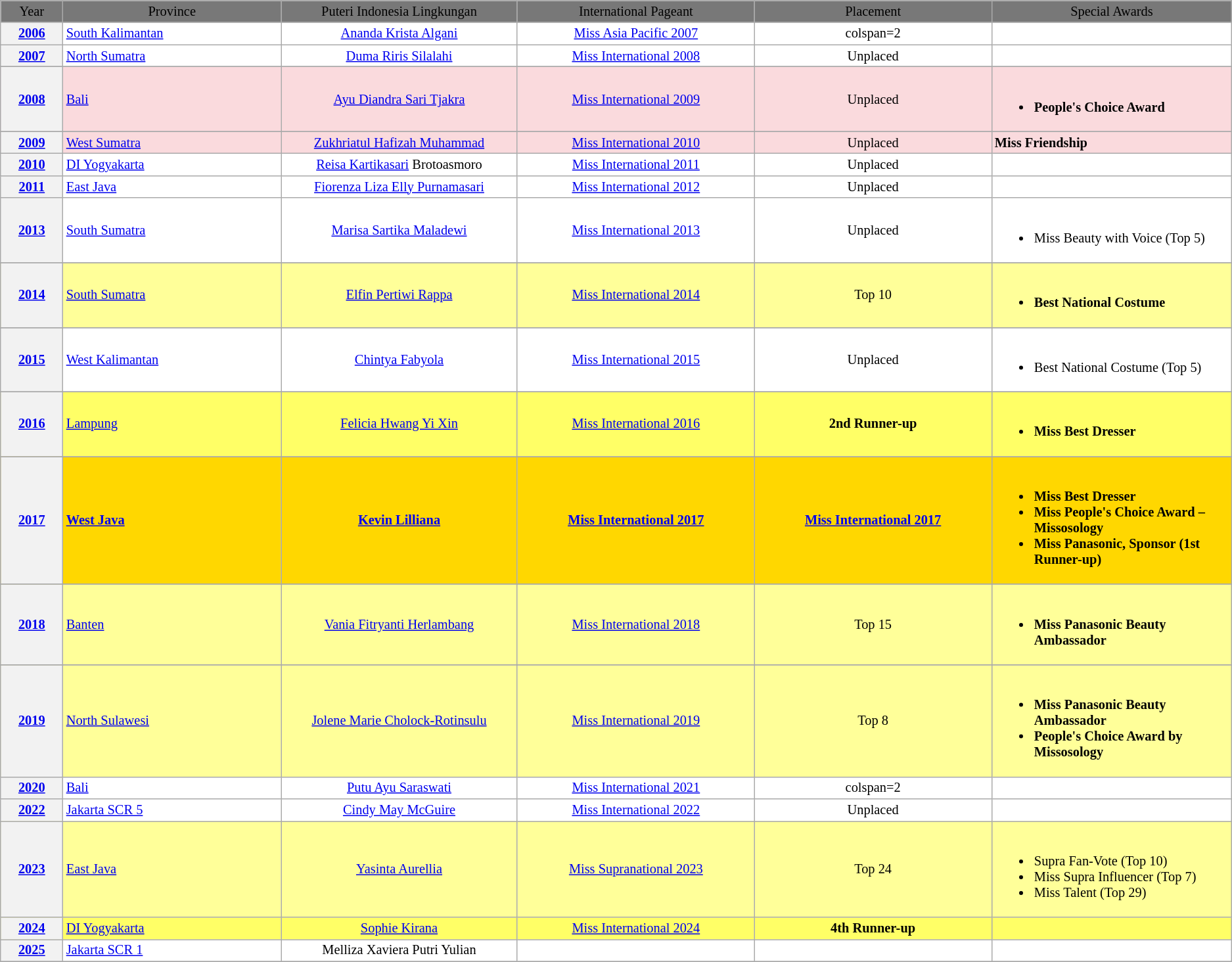<table class="wikitable" style="margin: 1em 1em 1em 0; background: #FFFFFF; border: 1px #aaa solid; border-collapse: collapse; font-size: 85%; text-align:center">
<tr bgcolor="#787878" colspan=10 align="center">
<td width="60"><span>Year</span></td>
<td width="230"><span>Province</span></td>
<td width="250"><span>Puteri Indonesia Lingkungan</span></td>
<td width="250"><span>International Pageant</span></td>
<td width="250"><span>Placement</span></td>
<td width="250"><span>Special Awards</span></td>
</tr>
<tr>
<th><a href='#'>2006</a></th>
<td align="left"><a href='#'>South Kalimantan</a></td>
<td><a href='#'>Ananda Krista Algani</a></td>
<td><a href='#'>Miss Asia Pacific 2007</a></td>
<td>colspan=2 </td>
</tr>
<tr>
<th><a href='#'>2007</a></th>
<td align="left"><a href='#'>North Sumatra</a></td>
<td><a href='#'>Duma Riris Silalahi</a></td>
<td><a href='#'>Miss International 2008</a></td>
<td>Unplaced</td>
<td></td>
</tr>
<tr>
</tr>
<tr style="background-color:#FADADD; ">
<th><a href='#'>2008</a></th>
<td align="left"><a href='#'>Bali</a></td>
<td><a href='#'>Ayu Diandra Sari Tjakra</a></td>
<td><a href='#'>Miss International 2009</a></td>
<td>Unplaced</td>
<td align="left"><br><ul><li><strong>People's Choice Award</strong></li></ul></td>
</tr>
<tr>
</tr>
<tr style="background-color:#FADADD; ">
<th><a href='#'>2009</a></th>
<td align="left"><a href='#'>West Sumatra</a></td>
<td><a href='#'>Zukhriatul Hafizah Muhammad</a></td>
<td><a href='#'>Miss International 2010</a></td>
<td>Unplaced</td>
<td align="left"><strong>Miss Friendship</strong></td>
</tr>
<tr>
<th><a href='#'>2010</a></th>
<td align="left"><a href='#'>DI Yogyakarta</a></td>
<td><a href='#'>Reisa Kartikasari</a> Brotoasmoro</td>
<td><a href='#'>Miss International 2011</a></td>
<td>Unplaced</td>
<td></td>
</tr>
<tr>
<th><a href='#'>2011</a></th>
<td align="left"><a href='#'>East Java</a></td>
<td><a href='#'>Fiorenza Liza Elly Purnamasari</a></td>
<td><a href='#'>Miss International 2012</a></td>
<td>Unplaced</td>
<td></td>
</tr>
<tr>
<th><a href='#'>2013</a></th>
<td align="left"><a href='#'>South Sumatra</a></td>
<td><a href='#'>Marisa Sartika Maladewi</a></td>
<td><a href='#'>Miss International 2013</a></td>
<td>Unplaced</td>
<td align="left"><br><ul><li>Miss Beauty with Voice (Top 5)</li></ul></td>
</tr>
<tr>
</tr>
<tr style="background-color:#FFFF99; ">
<th><a href='#'>2014</a></th>
<td align="left"><a href='#'>South Sumatra</a></td>
<td><a href='#'>Elfin Pertiwi Rappa</a></td>
<td><a href='#'>Miss International 2014</a></td>
<td>Top 10</td>
<td align="left"><br><ul><li><strong>Best National Costume</strong></li></ul></td>
</tr>
<tr>
</tr>
<tr>
<th><a href='#'>2015</a></th>
<td align="left"><a href='#'>West Kalimantan</a></td>
<td><a href='#'>Chintya Fabyola</a></td>
<td><a href='#'>Miss International 2015</a></td>
<td>Unplaced</td>
<td align="left"><br><ul><li>Best National Costume (Top 5)</li></ul></td>
</tr>
<tr>
</tr>
<tr style="background-color:#FFFF66">
<th><a href='#'>2016</a></th>
<td align="left"><a href='#'>Lampung</a></td>
<td><a href='#'>Felicia Hwang Yi Xin</a></td>
<td><a href='#'>Miss International 2016</a></td>
<td><strong>2nd Runner-up</strong></td>
<td align="left"><br><ul><li><strong>Miss Best Dresser</strong></li></ul></td>
</tr>
<tr>
</tr>
<tr style="background-color:gold; font-weight: bold ">
<th><a href='#'>2017</a></th>
<td align="left"><a href='#'>West Java</a></td>
<td><a href='#'>Kevin Lilliana</a></td>
<td><a href='#'>Miss International 2017</a></td>
<td><a href='#'>Miss International 2017</a></td>
<td align="left"><br><ul><li>Miss Best Dresser</li><li>Miss People's Choice Award – Missosology</li><li>Miss Panasonic, Sponsor (1st Runner-up)</li></ul></td>
</tr>
<tr>
</tr>
<tr style="background-color:#FFFF99; ">
<th><a href='#'>2018</a></th>
<td align="left"><a href='#'>Banten</a></td>
<td><a href='#'>Vania Fitryanti Herlambang</a></td>
<td><a href='#'>Miss International 2018</a></td>
<td>Top 15</td>
<td align="left"><br><ul><li><strong>Miss Panasonic Beauty Ambassador</strong></li></ul></td>
</tr>
<tr>
</tr>
<tr style="background-color:#FFFF99; ">
<th><a href='#'>2019</a></th>
<td align="left"><a href='#'>North Sulawesi</a></td>
<td><a href='#'>Jolene Marie Cholock-Rotinsulu</a></td>
<td><a href='#'>Miss International 2019</a></td>
<td>Top 8</td>
<td align="left"><br><ul><li><strong>Miss Panasonic Beauty Ambassador</strong></li><li><strong>People's Choice Award by Missosology</strong></li></ul></td>
</tr>
<tr>
<th><a href='#'>2020</a></th>
<td align="left"><a href='#'>Bali</a></td>
<td><a href='#'>Putu Ayu Saraswati</a></td>
<td><a href='#'>Miss International 2021</a></td>
<td>colspan=2 </td>
</tr>
<tr>
<th><a href='#'>2022</a></th>
<td align="left"><a href='#'>Jakarta SCR 5</a></td>
<td><a href='#'>Cindy May McGuire</a></td>
<td><a href='#'>Miss International 2022</a></td>
<td>Unplaced</td>
<td></td>
</tr>
<tr style="background-color:#FFFF99; ">
<th><a href='#'>2023</a></th>
<td align="left"><a href='#'>East Java</a></td>
<td><a href='#'>Yasinta Aurellia</a></td>
<td><a href='#'>Miss Supranational 2023</a></td>
<td>Top 24</td>
<td align="left"><br><ul><li>Supra Fan-Vote (Top 10)</li><li>Miss Supra Influencer (Top 7)</li><li>Miss Talent (Top 29)</li></ul></td>
</tr>
<tr style="background-color:#FFFF66">
<th><a href='#'>2024</a></th>
<td align="left"><a href='#'>DI Yogyakarta</a></td>
<td><a href='#'>Sophie Kirana</a></td>
<td><a href='#'>Miss International 2024</a></td>
<td><strong>4th Runner-up</strong></td>
<td></td>
</tr>
<tr>
<th><a href='#'>2025</a></th>
<td align="left"><a href='#'>Jakarta SCR 1</a></td>
<td>Melliza Xaviera Putri Yulian</td>
<td></td>
<td></td>
<td></td>
</tr>
<tr>
</tr>
</table>
